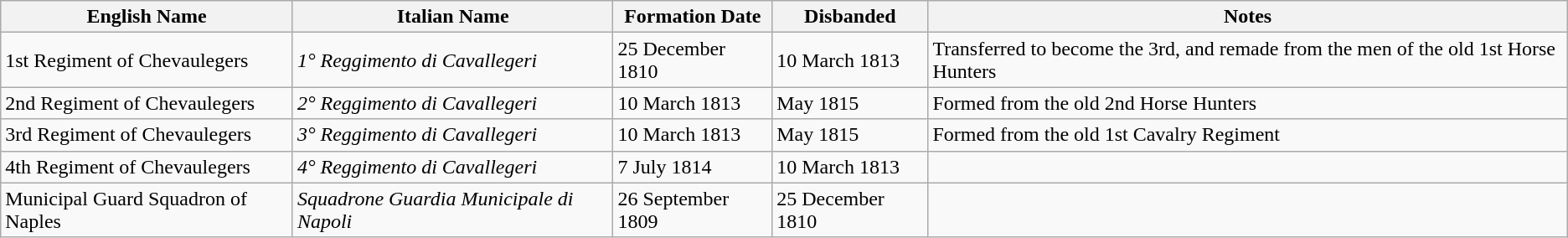<table class="wikitable sortable">
<tr>
<th>English Name</th>
<th>Italian Name</th>
<th>Formation Date</th>
<th>Disbanded</th>
<th>Notes</th>
</tr>
<tr>
<td>1st Regiment of Chevaulegers</td>
<td><em>1° Reggimento di Cavallegeri</em></td>
<td>25 December 1810</td>
<td>10 March 1813</td>
<td>Transferred to become the 3rd, and remade from the men of the old 1st Horse Hunters</td>
</tr>
<tr>
<td>2nd Regiment of Chevaulegers</td>
<td><em>2° Reggimento di Cavallegeri</em></td>
<td>10 March 1813</td>
<td>May 1815</td>
<td>Formed from the old 2nd Horse Hunters</td>
</tr>
<tr>
<td>3rd Regiment of Chevaulegers</td>
<td><em>3° Reggimento di Cavallegeri</em></td>
<td>10 March 1813</td>
<td>May 1815</td>
<td>Formed from the old 1st Cavalry Regiment</td>
</tr>
<tr>
<td>4th Regiment of Chevaulegers</td>
<td><em>4° Reggimento di Cavallegeri</em></td>
<td>7 July 1814</td>
<td>10 March 1813</td>
<td></td>
</tr>
<tr>
<td>Municipal Guard Squadron of Naples</td>
<td><em>Squadrone Guardia Municipale di Napoli</em></td>
<td>26 September 1809</td>
<td>25 December 1810</td>
<td></td>
</tr>
</table>
